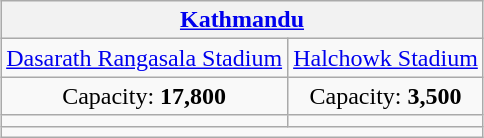<table class="wikitable" style="margin:1em auto; text-align:center">
<tr>
<th colspan=2><a href='#'>Kathmandu</a></th>
</tr>
<tr>
<td><a href='#'>Dasarath Rangasala Stadium</a></td>
<td><a href='#'>Halchowk Stadium</a></td>
</tr>
<tr>
<td>Capacity: <strong>17,800</strong></td>
<td>Capacity: <strong>3,500</strong></td>
</tr>
<tr>
<td></td>
<td></td>
</tr>
<tr>
<td rowspan=2 colspan=2></td>
</tr>
</table>
